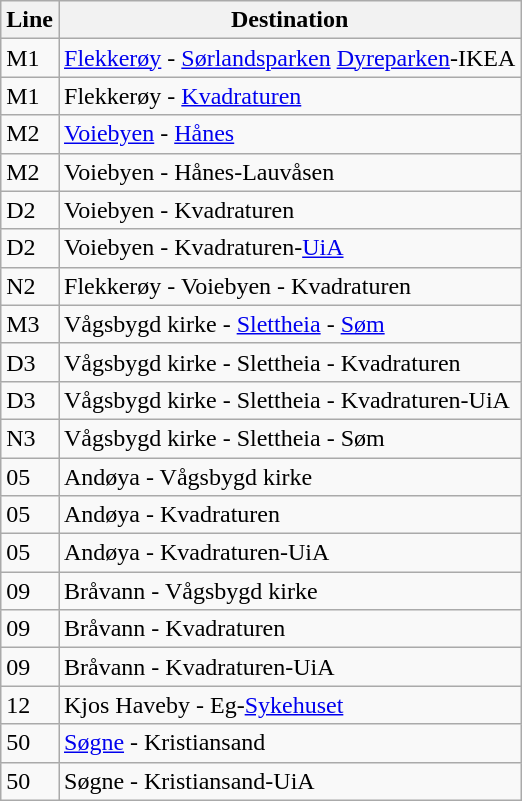<table class="wikitable sortable collapsible autocollapse ">
<tr>
<th>Line</th>
<th>Destination</th>
</tr>
<tr>
<td>M1</td>
<td><a href='#'>Flekkerøy</a> - <a href='#'>Sørlandsparken</a> <a href='#'>Dyreparken</a>-IKEA</td>
</tr>
<tr>
<td>M1</td>
<td>Flekkerøy - <a href='#'>Kvadraturen</a></td>
</tr>
<tr>
<td>M2</td>
<td><a href='#'>Voiebyen</a> - <a href='#'>Hånes</a></td>
</tr>
<tr>
<td>M2</td>
<td>Voiebyen - Hånes-Lauvåsen</td>
</tr>
<tr>
<td>D2</td>
<td>Voiebyen - Kvadraturen</td>
</tr>
<tr>
<td>D2</td>
<td>Voiebyen - Kvadraturen-<a href='#'>UiA</a></td>
</tr>
<tr>
<td>N2</td>
<td>Flekkerøy - Voiebyen - Kvadraturen</td>
</tr>
<tr>
<td>M3</td>
<td>Vågsbygd kirke - <a href='#'>Slettheia</a> - <a href='#'>Søm</a></td>
</tr>
<tr>
<td>D3</td>
<td>Vågsbygd kirke - Slettheia - Kvadraturen</td>
</tr>
<tr>
<td>D3</td>
<td>Vågsbygd kirke - Slettheia - Kvadraturen-UiA</td>
</tr>
<tr>
<td>N3</td>
<td>Vågsbygd kirke - Slettheia - Søm</td>
</tr>
<tr>
<td>05</td>
<td>Andøya - Vågsbygd kirke</td>
</tr>
<tr>
<td>05</td>
<td>Andøya - Kvadraturen</td>
</tr>
<tr>
<td>05</td>
<td>Andøya - Kvadraturen-UiA</td>
</tr>
<tr>
<td>09</td>
<td>Bråvann - Vågsbygd kirke</td>
</tr>
<tr>
<td>09</td>
<td>Bråvann - Kvadraturen</td>
</tr>
<tr>
<td>09</td>
<td>Bråvann - Kvadraturen-UiA</td>
</tr>
<tr>
<td>12</td>
<td>Kjos Haveby - Eg-<a href='#'>Sykehuset</a></td>
</tr>
<tr>
<td>50</td>
<td><a href='#'>Søgne</a> - Kristiansand</td>
</tr>
<tr>
<td>50</td>
<td>Søgne - Kristiansand-UiA</td>
</tr>
</table>
